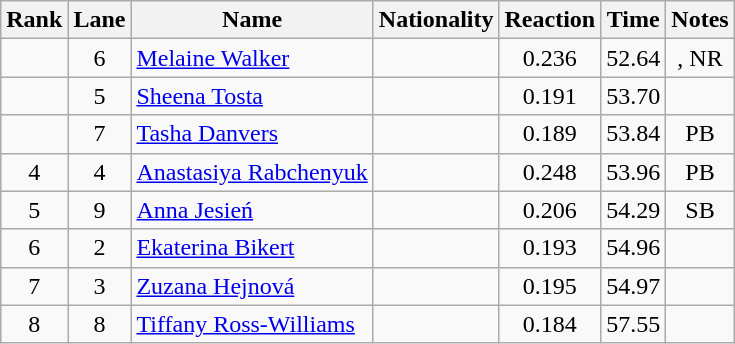<table class="wikitable sortable"   style="text-align:center">
<tr>
<th>Rank</th>
<th>Lane</th>
<th>Name</th>
<th>Nationality</th>
<th>Reaction</th>
<th>Time</th>
<th>Notes</th>
</tr>
<tr>
<td></td>
<td>6</td>
<td align=left><a href='#'>Melaine Walker</a></td>
<td align=left></td>
<td>0.236</td>
<td>52.64</td>
<td>, NR</td>
</tr>
<tr>
<td></td>
<td>5</td>
<td align=left><a href='#'>Sheena Tosta</a></td>
<td align=left></td>
<td>0.191</td>
<td>53.70</td>
<td></td>
</tr>
<tr>
<td></td>
<td>7</td>
<td align=left><a href='#'>Tasha Danvers</a></td>
<td align=left></td>
<td>0.189</td>
<td>53.84</td>
<td>PB</td>
</tr>
<tr>
<td>4</td>
<td>4</td>
<td align=left><a href='#'>Anastasiya Rabchenyuk</a></td>
<td align=left></td>
<td>0.248</td>
<td>53.96</td>
<td>PB</td>
</tr>
<tr>
<td>5</td>
<td>9</td>
<td align=left><a href='#'>Anna Jesień</a></td>
<td align=left></td>
<td>0.206</td>
<td>54.29</td>
<td>SB</td>
</tr>
<tr>
<td>6</td>
<td>2</td>
<td align=left><a href='#'>Ekaterina Bikert</a></td>
<td align=left></td>
<td>0.193</td>
<td>54.96</td>
<td></td>
</tr>
<tr>
<td>7</td>
<td>3</td>
<td align=left><a href='#'>Zuzana Hejnová</a></td>
<td align=left></td>
<td>0.195</td>
<td>54.97</td>
<td></td>
</tr>
<tr>
<td>8</td>
<td>8</td>
<td align=left><a href='#'>Tiffany Ross-Williams</a></td>
<td align=left></td>
<td>0.184</td>
<td>57.55</td>
<td></td>
</tr>
</table>
